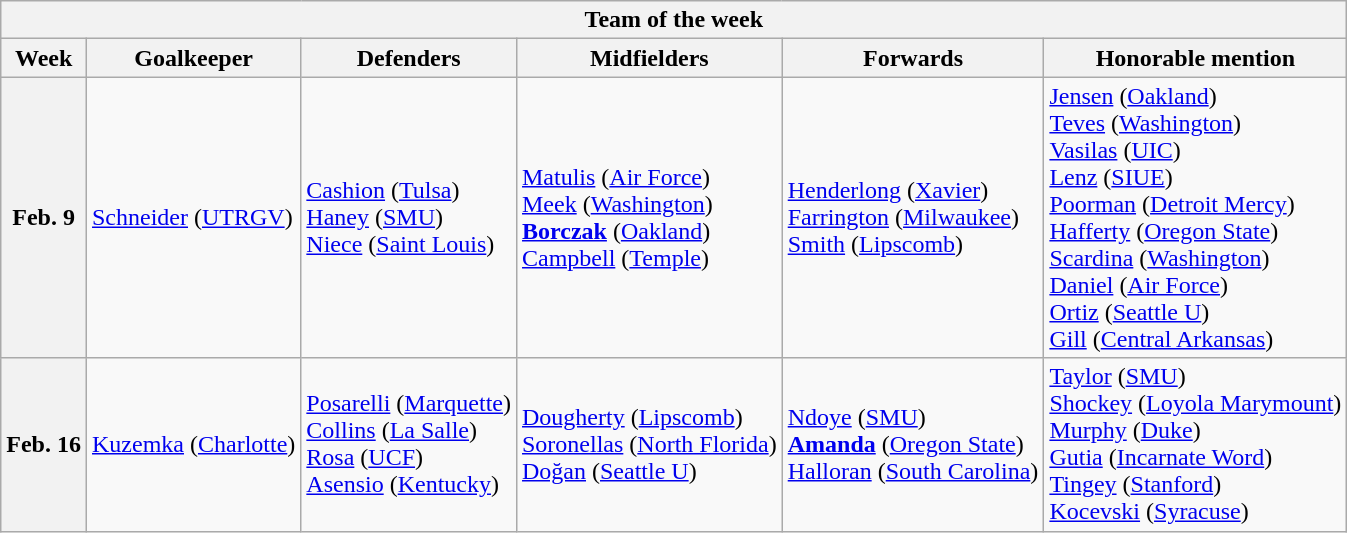<table class="wikitable collapsible collapsed">
<tr>
<th colspan="7">Team of the week</th>
</tr>
<tr>
<th>Week</th>
<th>Goalkeeper</th>
<th>Defenders</th>
<th>Midfielders</th>
<th>Forwards</th>
<th>Honorable mention</th>
</tr>
<tr>
<th>Feb. 9</th>
<td> <a href='#'>Schneider</a> (<a href='#'>UTRGV</a>)</td>
<td> <a href='#'>Cashion</a> (<a href='#'>Tulsa</a>)<br> <a href='#'>Haney</a> (<a href='#'>SMU</a>)<br> <a href='#'>Niece</a> (<a href='#'>Saint Louis</a>)</td>
<td> <a href='#'>Matulis</a> (<a href='#'>Air Force</a>)<br> <a href='#'>Meek</a> (<a href='#'>Washington</a>)<br> <strong><a href='#'>Borczak</a></strong> (<a href='#'>Oakland</a>)<br> <a href='#'>Campbell</a> (<a href='#'>Temple</a>)<br></td>
<td> <a href='#'>Henderlong</a> (<a href='#'>Xavier</a>)<br> <a href='#'>Farrington</a> (<a href='#'>Milwaukee</a>)<br> <a href='#'>Smith</a> (<a href='#'>Lipscomb</a>)</td>
<td> <a href='#'>Jensen</a> (<a href='#'>Oakland</a>)<br> <a href='#'>Teves</a> (<a href='#'>Washington</a>)<br> <a href='#'>Vasilas</a> (<a href='#'>UIC</a>)<br> <a href='#'>Lenz</a> (<a href='#'>SIUE</a>)<br> <a href='#'>Poorman</a> (<a href='#'>Detroit Mercy</a>)<br> <a href='#'>Hafferty</a> (<a href='#'>Oregon State</a>)<br> <a href='#'>Scardina</a> (<a href='#'>Washington</a>)<br> <a href='#'>Daniel</a> (<a href='#'>Air Force</a>)<br> <a href='#'>Ortiz</a> (<a href='#'>Seattle U</a>)<br> <a href='#'>Gill</a> (<a href='#'>Central Arkansas</a>)</td>
</tr>
<tr>
<th>Feb. 16</th>
<td> <a href='#'>Kuzemka</a> (<a href='#'>Charlotte</a>)</td>
<td> <a href='#'>Posarelli</a> (<a href='#'>Marquette</a>)<br> <a href='#'>Collins</a> (<a href='#'>La Salle</a>)<br> <a href='#'>Rosa</a> (<a href='#'>UCF</a>)<br> <a href='#'>Asensio</a> (<a href='#'>Kentucky</a>)</td>
<td> <a href='#'>Dougherty</a> (<a href='#'>Lipscomb</a>)<br> <a href='#'>Soronellas</a> (<a href='#'>North Florida</a>)<br> <a href='#'>Doğan</a> (<a href='#'>Seattle U</a>)</td>
<td> <a href='#'>Ndoye</a> (<a href='#'>SMU</a>)<br> <strong><a href='#'>Amanda</a></strong> (<a href='#'>Oregon State</a>)<br> <a href='#'>Halloran</a> (<a href='#'>South Carolina</a>)</td>
<td> <a href='#'>Taylor</a> (<a href='#'>SMU</a>)<br> <a href='#'>Shockey</a> (<a href='#'>Loyola Marymount</a>)<br> <a href='#'>Murphy</a> (<a href='#'>Duke</a>)<br> <a href='#'>Gutia</a> (<a href='#'>Incarnate Word</a>)<br> <a href='#'>Tingey</a> (<a href='#'>Stanford</a>)<br> <a href='#'>Kocevski</a> (<a href='#'>Syracuse</a>)</td>
</tr>
</table>
